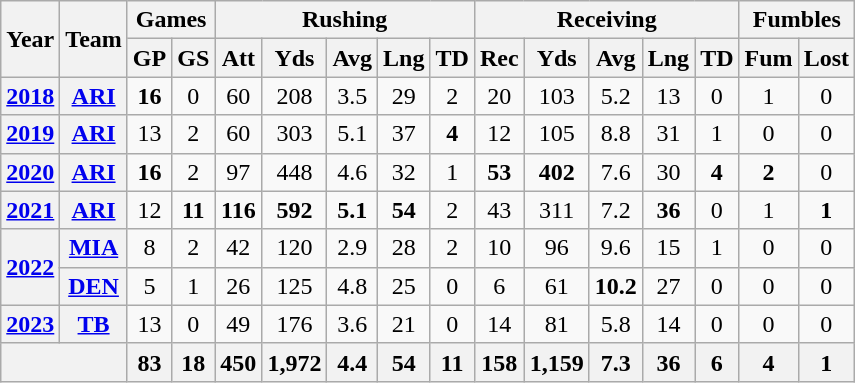<table class="wikitable" style="text-align:center">
<tr>
<th rowspan="2">Year</th>
<th rowspan="2">Team</th>
<th colspan="2">Games</th>
<th colspan="5">Rushing</th>
<th colspan="5">Receiving</th>
<th colspan="2">Fumbles</th>
</tr>
<tr>
<th>GP</th>
<th>GS</th>
<th>Att</th>
<th>Yds</th>
<th>Avg</th>
<th>Lng</th>
<th>TD</th>
<th>Rec</th>
<th>Yds</th>
<th>Avg</th>
<th>Lng</th>
<th>TD</th>
<th>Fum</th>
<th>Lost</th>
</tr>
<tr>
<th><a href='#'>2018</a></th>
<th><a href='#'>ARI</a></th>
<td><strong>16</strong></td>
<td>0</td>
<td>60</td>
<td>208</td>
<td>3.5</td>
<td>29</td>
<td>2</td>
<td>20</td>
<td>103</td>
<td>5.2</td>
<td>13</td>
<td>0</td>
<td>1</td>
<td>0</td>
</tr>
<tr>
<th><a href='#'>2019</a></th>
<th><a href='#'>ARI</a></th>
<td>13</td>
<td>2</td>
<td>60</td>
<td>303</td>
<td>5.1</td>
<td>37</td>
<td><strong>4</strong></td>
<td>12</td>
<td>105</td>
<td>8.8</td>
<td>31</td>
<td>1</td>
<td>0</td>
<td>0</td>
</tr>
<tr>
<th><a href='#'>2020</a></th>
<th><a href='#'>ARI</a></th>
<td><strong>16</strong></td>
<td>2</td>
<td>97</td>
<td>448</td>
<td>4.6</td>
<td>32</td>
<td>1</td>
<td><strong>53</strong></td>
<td><strong>402</strong></td>
<td>7.6</td>
<td>30</td>
<td><strong>4</strong></td>
<td><strong>2</strong></td>
<td>0</td>
</tr>
<tr>
<th><a href='#'>2021</a></th>
<th><a href='#'>ARI</a></th>
<td>12</td>
<td><strong>11</strong></td>
<td><strong>116</strong></td>
<td><strong>592</strong></td>
<td><strong>5.1</strong></td>
<td><strong>54</strong></td>
<td>2</td>
<td>43</td>
<td>311</td>
<td>7.2</td>
<td><strong>36</strong></td>
<td>0</td>
<td>1</td>
<td><strong>1</strong></td>
</tr>
<tr>
<th rowspan="2"><a href='#'>2022</a></th>
<th><a href='#'>MIA</a></th>
<td>8</td>
<td>2</td>
<td>42</td>
<td>120</td>
<td>2.9</td>
<td>28</td>
<td>2</td>
<td>10</td>
<td>96</td>
<td>9.6</td>
<td>15</td>
<td>1</td>
<td>0</td>
<td>0</td>
</tr>
<tr>
<th><a href='#'>DEN</a></th>
<td>5</td>
<td>1</td>
<td>26</td>
<td>125</td>
<td>4.8</td>
<td>25</td>
<td>0</td>
<td>6</td>
<td>61</td>
<td><strong>10.2</strong></td>
<td>27</td>
<td>0</td>
<td>0</td>
<td>0</td>
</tr>
<tr>
<th><a href='#'>2023</a></th>
<th><a href='#'>TB</a></th>
<td>13</td>
<td>0</td>
<td>49</td>
<td>176</td>
<td>3.6</td>
<td>21</td>
<td>0</td>
<td>14</td>
<td>81</td>
<td>5.8</td>
<td>14</td>
<td>0</td>
<td>0</td>
<td>0</td>
</tr>
<tr>
<th colspan="2"></th>
<th>83</th>
<th>18</th>
<th>450</th>
<th>1,972</th>
<th>4.4</th>
<th>54</th>
<th>11</th>
<th>158</th>
<th>1,159</th>
<th>7.3</th>
<th>36</th>
<th>6</th>
<th>4</th>
<th>1</th>
</tr>
</table>
